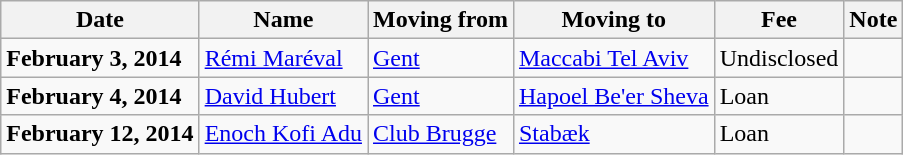<table class="wikitable sortable">
<tr>
<th>Date</th>
<th>Name</th>
<th>Moving from</th>
<th>Moving to</th>
<th>Fee</th>
<th>Note</th>
</tr>
<tr>
<td><strong>February 3, 2014</strong></td>
<td> <a href='#'>Rémi Maréval</a></td>
<td> <a href='#'>Gent</a></td>
<td> <a href='#'>Maccabi Tel Aviv</a></td>
<td>Undisclosed </td>
<td></td>
</tr>
<tr>
<td><strong>February 4, 2014</strong></td>
<td> <a href='#'>David Hubert</a></td>
<td> <a href='#'>Gent</a></td>
<td> <a href='#'>Hapoel Be'er Sheva</a></td>
<td>Loan </td>
<td></td>
</tr>
<tr>
<td><strong>February 12, 2014</strong></td>
<td> <a href='#'>Enoch Kofi Adu</a></td>
<td> <a href='#'>Club Brugge</a></td>
<td> <a href='#'>Stabæk</a></td>
<td>Loan </td>
<td></td>
</tr>
</table>
